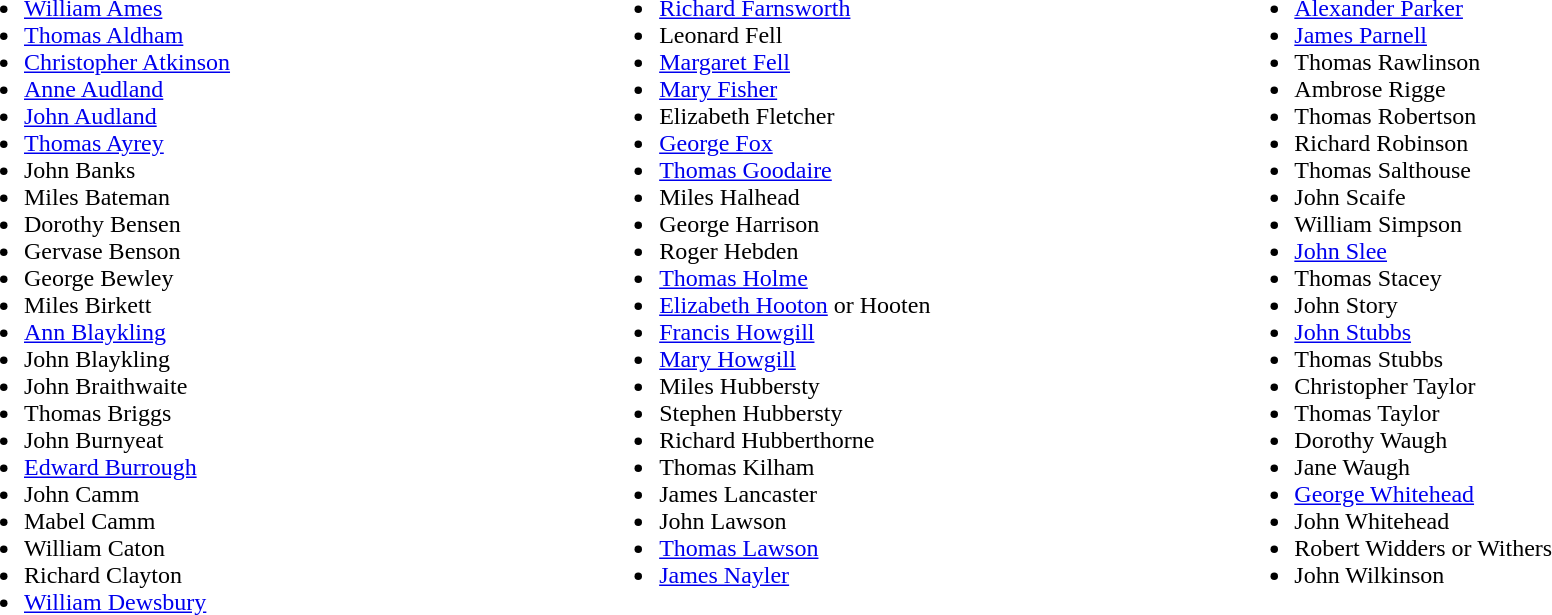<table width="100%" cellspacing="0" cellpadding="0" style="background-color:transparent">
<tr>
<td width="33%" valign="top"><br><ul><li><a href='#'> William Ames</a></li><li><a href='#'>Thomas Aldham</a></li><li><a href='#'>Christopher Atkinson</a></li><li><a href='#'>Anne Audland</a></li><li><a href='#'>John Audland</a></li><li><a href='#'>Thomas Ayrey</a></li><li>John Banks</li><li>Miles Bateman</li><li>Dorothy Bensen</li><li>Gervase Benson</li><li>George Bewley</li><li>Miles Birkett</li><li><a href='#'>Ann Blaykling</a></li><li>John Blaykling</li><li>John Braithwaite</li><li>Thomas Briggs</li><li>John Burnyeat</li><li><a href='#'>Edward Burrough</a></li><li>John Camm</li><li>Mabel Camm</li><li>William Caton</li><li>Richard Clayton</li><li><a href='#'>William Dewsbury</a></li></ul></td>
<td></td>
<td width="33%" valign="top"><br><ul><li><a href='#'>Richard Farnsworth</a></li><li>Leonard Fell</li><li><a href='#'>Margaret Fell</a></li><li><a href='#'>Mary Fisher</a></li><li>Elizabeth Fletcher</li><li><a href='#'>George Fox</a></li><li><a href='#'>Thomas Goodaire</a></li><li>Miles Halhead</li><li>George Harrison</li><li>Roger Hebden</li><li><a href='#'>Thomas Holme</a></li><li><a href='#'>Elizabeth Hooton</a> or Hooten</li><li><a href='#'>Francis Howgill</a></li><li><a href='#'>Mary Howgill</a></li><li>Miles Hubbersty</li><li>Stephen Hubbersty</li><li>Richard Hubberthorne</li><li>Thomas Kilham</li><li>James Lancaster</li><li>John Lawson</li><li><a href='#'>Thomas Lawson</a></li><li><a href='#'>James Nayler</a></li></ul></td>
<td></td>
<td width="33%" valign="top"><br><ul><li><a href='#'>Alexander Parker</a></li><li><a href='#'>James Parnell</a></li><li>Thomas Rawlinson</li><li>Ambrose Rigge</li><li>Thomas Robertson</li><li>Richard Robinson</li><li>Thomas Salthouse</li><li>John Scaife</li><li>William Simpson</li><li><a href='#'>John Slee</a></li><li>Thomas Stacey</li><li>John Story</li><li><a href='#'>John Stubbs</a></li><li>Thomas Stubbs</li><li>Christopher Taylor</li><li>Thomas Taylor</li><li>Dorothy Waugh</li><li>Jane Waugh</li><li><a href='#'>George Whitehead</a></li><li>John Whitehead</li><li>Robert Widders or Withers</li><li>John Wilkinson</li></ul></td>
</tr>
</table>
